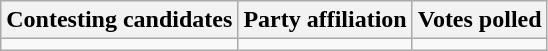<table class="wikitable sortable">
<tr>
<th>Contesting candidates</th>
<th>Party affiliation</th>
<th>Votes polled</th>
</tr>
<tr>
<td></td>
<td></td>
<td></td>
</tr>
</table>
